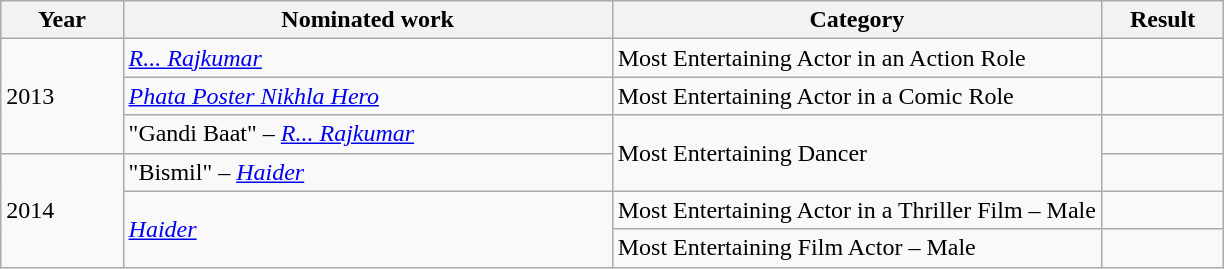<table class="wikitable">
<tr>
<th style="width:10%;">Year</th>
<th style="width:40%;">Nominated work</th>
<th style="width:40%;">Category</th>
<th style="width:15%;">Result</th>
</tr>
<tr>
<td rowspan="3">2013</td>
<td><em><a href='#'>R... Rajkumar</a></em></td>
<td>Most Entertaining Actor in an Action Role</td>
<td></td>
</tr>
<tr>
<td><em><a href='#'>Phata Poster Nikhla Hero</a></em></td>
<td>Most Entertaining Actor in a Comic Role</td>
<td></td>
</tr>
<tr>
<td>"Gandi Baat" – <em><a href='#'>R... Rajkumar</a></em></td>
<td rowspan="2">Most Entertaining Dancer</td>
<td></td>
</tr>
<tr>
<td rowspan="3">2014</td>
<td>"Bismil" – <em><a href='#'>Haider</a></em></td>
<td></td>
</tr>
<tr>
<td rowspan="2"><em><a href='#'>Haider</a></em></td>
<td>Most Entertaining Actor in a Thriller Film – Male</td>
<td></td>
</tr>
<tr>
<td>Most Entertaining Film Actor – Male</td>
<td></td>
</tr>
</table>
